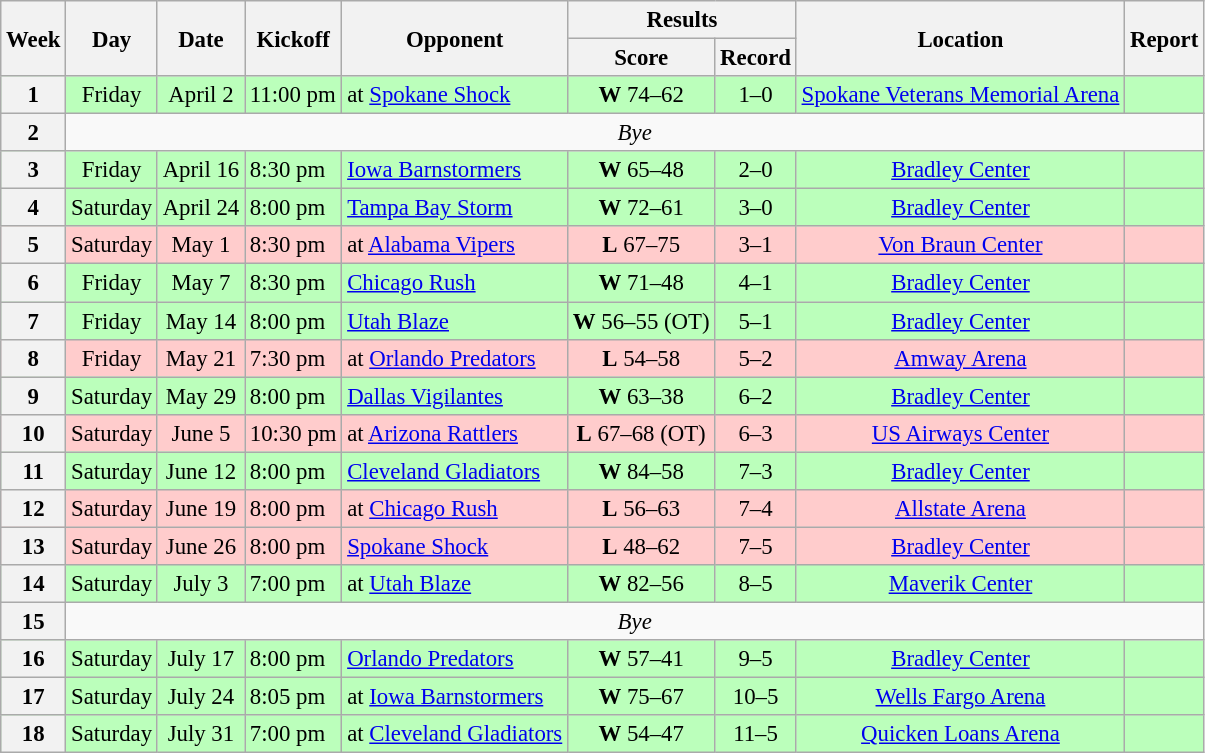<table class="wikitable" style="font-size: 95%;">
<tr>
<th rowspan="2">Week</th>
<th rowspan="2">Day</th>
<th rowspan="2">Date</th>
<th rowspan="2">Kickoff</th>
<th rowspan="2">Opponent</th>
<th colspan="2">Results</th>
<th rowspan="2">Location</th>
<th rowspan="2">Report</th>
</tr>
<tr>
<th>Score</th>
<th>Record</th>
</tr>
<tr bgcolor="#bbffbb">
<th align="center"><strong>1</strong></th>
<td align="center">Friday</td>
<td align="center">April 2</td>
<td>11:00 pm</td>
<td>at <a href='#'>Spokane Shock</a></td>
<td align="center"><strong>W</strong> 74–62</td>
<td align="center">1–0</td>
<td align="center"><a href='#'>Spokane Veterans Memorial Arena</a></td>
<td align="center"></td>
</tr>
<tr>
<th align="center"><strong>2</strong></th>
<td colspan="9" align="center" valign="middle"><em>Bye</em></td>
</tr>
<tr bgcolor="#bbffbb">
<th align="center"><strong>3</strong></th>
<td align="center">Friday</td>
<td align="center">April 16</td>
<td>8:30 pm</td>
<td><a href='#'>Iowa Barnstormers</a></td>
<td align="center"><strong>W</strong> 65–48</td>
<td align="center">2–0</td>
<td align="center"><a href='#'>Bradley Center</a></td>
<td align="center"></td>
</tr>
<tr bgcolor="#bbffbb">
<th align="center"><strong>4</strong></th>
<td align="center">Saturday</td>
<td align="center">April 24</td>
<td>8:00 pm</td>
<td><a href='#'>Tampa Bay Storm</a></td>
<td align="center"><strong>W</strong> 72–61</td>
<td align="center">3–0</td>
<td align="center"><a href='#'>Bradley Center</a></td>
<td align="center"></td>
</tr>
<tr bgcolor="ffcccc">
<th align="center"><strong>5</strong></th>
<td align="center">Saturday</td>
<td align="center">May 1</td>
<td>8:30 pm</td>
<td>at <a href='#'>Alabama Vipers</a></td>
<td align="center"><strong>L</strong> 67–75</td>
<td align="center">3–1</td>
<td align="center"><a href='#'>Von Braun Center</a></td>
<td align="center"></td>
</tr>
<tr bgcolor="#bbffbb">
<th align="center"><strong>6</strong></th>
<td align="center">Friday</td>
<td align="center">May 7</td>
<td>8:30 pm</td>
<td><a href='#'>Chicago Rush</a></td>
<td align="center"><strong>W</strong> 71–48</td>
<td align="center">4–1</td>
<td align="center"><a href='#'>Bradley Center</a></td>
<td align="center"></td>
</tr>
<tr bgcolor="#bbffbb">
<th align="center"><strong>7</strong></th>
<td align="center">Friday</td>
<td align="center">May 14</td>
<td>8:00 pm</td>
<td><a href='#'>Utah Blaze</a></td>
<td align="center"><strong>W</strong> 56–55 (OT)</td>
<td align="center">5–1</td>
<td align="center"><a href='#'>Bradley Center</a></td>
<td align="center"></td>
</tr>
<tr bgcolor="ffcccc">
<th align="center"><strong>8</strong></th>
<td align="center">Friday</td>
<td align="center">May 21</td>
<td>7:30 pm</td>
<td>at <a href='#'>Orlando Predators</a></td>
<td align="center"><strong>L</strong> 54–58</td>
<td align="center">5–2</td>
<td align="center"><a href='#'>Amway Arena</a></td>
<td align="center"></td>
</tr>
<tr bgcolor="#bbffbb">
<th align="center"><strong>9</strong></th>
<td align="center">Saturday</td>
<td align="center">May 29</td>
<td>8:00 pm</td>
<td><a href='#'>Dallas Vigilantes</a></td>
<td align="center"><strong>W</strong> 63–38</td>
<td align="center">6–2</td>
<td align="center"><a href='#'>Bradley Center</a></td>
<td align="center"></td>
</tr>
<tr bgcolor="ffcccc">
<th align="center"><strong>10</strong></th>
<td align="center">Saturday</td>
<td align="center">June 5</td>
<td>10:30 pm</td>
<td>at <a href='#'>Arizona Rattlers</a></td>
<td align="center"><strong>L</strong> 67–68 (OT)</td>
<td align="center">6–3</td>
<td align="center"><a href='#'>US Airways Center</a></td>
<td align="center"></td>
</tr>
<tr bgcolor="#bbffbb">
<th align="center"><strong>11</strong></th>
<td align="center">Saturday</td>
<td align="center">June 12</td>
<td>8:00 pm</td>
<td><a href='#'>Cleveland Gladiators</a></td>
<td align="center"><strong>W</strong> 84–58</td>
<td align="center">7–3</td>
<td align="center"><a href='#'>Bradley Center</a></td>
<td align="center"></td>
</tr>
<tr bgcolor="ffcccc">
<th align="center"><strong>12</strong></th>
<td align="center">Saturday</td>
<td align="center">June 19</td>
<td>8:00 pm</td>
<td>at <a href='#'>Chicago Rush</a></td>
<td align="center"><strong>L</strong> 56–63</td>
<td align="center">7–4</td>
<td align="center"><a href='#'>Allstate Arena</a></td>
<td align="center"></td>
</tr>
<tr bgcolor="ffcccc">
<th align="center"><strong>13</strong></th>
<td align="center">Saturday</td>
<td align="center">June 26</td>
<td>8:00 pm</td>
<td><a href='#'>Spokane Shock</a></td>
<td align="center"><strong>L</strong> 48–62</td>
<td align="center">7–5</td>
<td align="center"><a href='#'>Bradley Center</a></td>
<td align="center"></td>
</tr>
<tr bgcolor="#bbffbb">
<th align="center"><strong>14</strong></th>
<td align="center">Saturday</td>
<td align="center">July 3</td>
<td>7:00 pm</td>
<td>at <a href='#'>Utah Blaze</a></td>
<td align="center"><strong>W</strong> 82–56</td>
<td align="center">8–5</td>
<td align="center"><a href='#'>Maverik Center</a></td>
<td align="center"></td>
</tr>
<tr>
<th align="center"><strong>15</strong></th>
<td colspan="9" align="center" valign="middle"><em>Bye</em></td>
</tr>
<tr bgcolor="#bbffbb">
<th align="center"><strong>16</strong></th>
<td align="center">Saturday</td>
<td align="center">July 17</td>
<td>8:00 pm</td>
<td><a href='#'>Orlando Predators</a></td>
<td align="center"><strong>W</strong> 57–41</td>
<td align="center">9–5</td>
<td align="center"><a href='#'>Bradley Center</a></td>
<td align="center"></td>
</tr>
<tr bgcolor="#bbffbb">
<th align="center"><strong>17</strong></th>
<td align="center">Saturday</td>
<td align="center">July 24</td>
<td>8:05 pm</td>
<td>at <a href='#'>Iowa Barnstormers</a></td>
<td align="center"><strong>W</strong> 75–67</td>
<td align="center">10–5</td>
<td align="center"><a href='#'>Wells Fargo Arena</a></td>
<td align="center"></td>
</tr>
<tr bgcolor="#bbffbb">
<th align="center"><strong>18</strong></th>
<td align="center">Saturday</td>
<td align="center">July 31</td>
<td>7:00 pm</td>
<td>at <a href='#'>Cleveland Gladiators</a></td>
<td align="center"><strong>W</strong> 54–47</td>
<td align="center">11–5</td>
<td align="center"><a href='#'>Quicken Loans Arena</a></td>
<td align="center"></td>
</tr>
</table>
